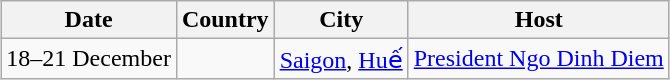<table class="wikitable sortable" border="1" style="margin: 1em auto 1em auto">
<tr>
<th>Date</th>
<th>Country</th>
<th>City</th>
<th>Host</th>
</tr>
<tr>
<td>18–21 December</td>
<td></td>
<td><a href='#'>Saigon</a>, <a href='#'>Huế</a></td>
<td><a href='#'>President Ngo Dinh Diem</a></td>
</tr>
</table>
